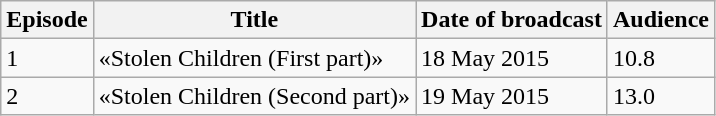<table class="wikitable">
<tr>
<th>Episode</th>
<th>Title</th>
<th>Date of broadcast</th>
<th>Audience</th>
</tr>
<tr>
<td>1</td>
<td>«Stolen Children (First part)»</td>
<td>18 May 2015</td>
<td>10.8</td>
</tr>
<tr>
<td>2</td>
<td>«Stolen Children (Second part)»</td>
<td>19 May 2015</td>
<td>13.0</td>
</tr>
</table>
